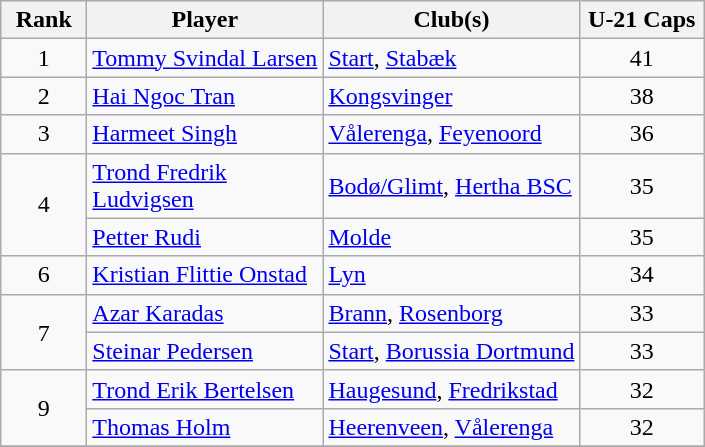<table class="wikitable sortable" style="text-align:center;">
<tr>
<th width=50px>Rank</th>
<th style="width:150px;">Player</th>
<th style="width:300x;">Club(s)</th>
<th width=75px>U-21 Caps</th>
</tr>
<tr>
<td>1</td>
<td style="text-align:left;"><a href='#'>Tommy Svindal Larsen</a></td>
<td align="left"><a href='#'>Start</a>, <a href='#'>Stabæk</a></td>
<td>41</td>
</tr>
<tr>
<td rowspan="1">2</td>
<td style="text-align:left;"><a href='#'>Hai Ngoc Tran</a></td>
<td align="left"><a href='#'>Kongsvinger</a></td>
<td>38</td>
</tr>
<tr>
<td rowspan="1">3</td>
<td style="text-align:left;"><a href='#'>Harmeet Singh</a></td>
<td align="left"><a href='#'>Vålerenga</a>, <a href='#'>Feyenoord</a></td>
<td>36</td>
</tr>
<tr>
<td rowspan="2">4</td>
<td style="text-align:left;"><a href='#'>Trond Fredrik Ludvigsen</a></td>
<td align="left"><a href='#'>Bodø/Glimt</a>, <a href='#'>Hertha BSC</a></td>
<td>35</td>
</tr>
<tr>
<td style="text-align:left;"><a href='#'>Petter Rudi</a></td>
<td align="left"><a href='#'>Molde</a></td>
<td>35</td>
</tr>
<tr>
<td rowspan="1">6</td>
<td style="text-align:left;"><a href='#'>Kristian Flittie Onstad</a></td>
<td align="left"><a href='#'>Lyn</a></td>
<td>34</td>
</tr>
<tr>
<td rowspan="2">7</td>
<td style="text-align:left;"><a href='#'>Azar Karadas</a></td>
<td align="left"><a href='#'>Brann</a>, <a href='#'>Rosenborg</a></td>
<td>33</td>
</tr>
<tr>
<td style="text-align:left;"><a href='#'>Steinar Pedersen</a></td>
<td align="left"><a href='#'>Start</a>, <a href='#'>Borussia Dortmund</a></td>
<td>33</td>
</tr>
<tr>
<td rowspan="2">9</td>
<td style="text-align:left;"><a href='#'>Trond Erik Bertelsen</a></td>
<td align="left"><a href='#'>Haugesund</a>, <a href='#'>Fredrikstad</a></td>
<td>32</td>
</tr>
<tr>
<td style="text-align:left;"><a href='#'>Thomas Holm</a></td>
<td align="left"><a href='#'>Heerenveen</a>, <a href='#'>Vålerenga</a></td>
<td>32</td>
</tr>
<tr>
</tr>
</table>
